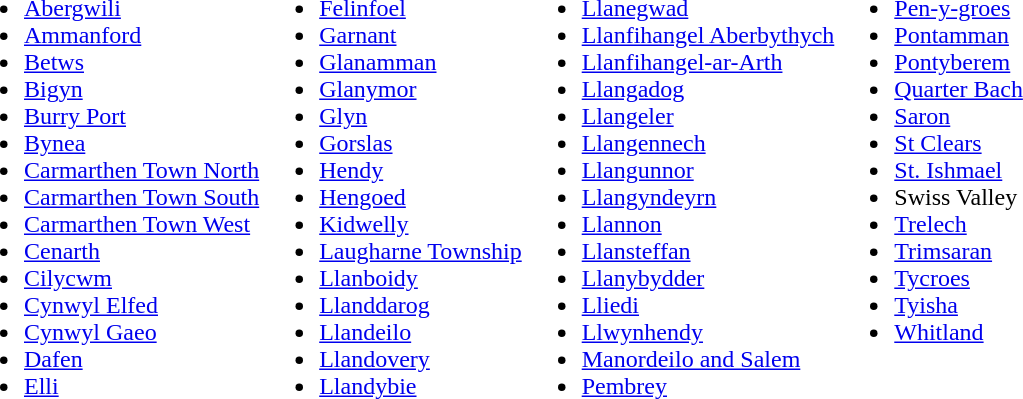<table cellpadding="0" cellspacing="0" border="0">
<tr>
<td><br><ul><li><a href='#'>Abergwili</a></li><li><a href='#'>Ammanford</a></li><li><a href='#'>Betws</a></li><li><a href='#'>Bigyn</a></li><li><a href='#'>Burry Port</a></li><li><a href='#'>Bynea</a></li><li><a href='#'>Carmarthen Town North</a></li><li><a href='#'>Carmarthen Town South</a></li><li><a href='#'>Carmarthen Town West</a></li><li><a href='#'>Cenarth</a></li><li><a href='#'>Cilycwm</a></li><li><a href='#'>Cynwyl Elfed</a></li><li><a href='#'>Cynwyl Gaeo</a></li><li><a href='#'>Dafen</a></li><li><a href='#'>Elli</a></li></ul></td>
<td><br><ul><li><a href='#'>Felinfoel</a></li><li><a href='#'>Garnant</a></li><li><a href='#'>Glanamman</a></li><li><a href='#'>Glanymor</a></li><li><a href='#'>Glyn</a></li><li><a href='#'>Gorslas</a></li><li><a href='#'>Hendy</a></li><li><a href='#'>Hengoed</a></li><li><a href='#'>Kidwelly</a></li><li><a href='#'>Laugharne Township</a></li><li><a href='#'>Llanboidy</a></li><li><a href='#'>Llanddarog</a></li><li><a href='#'>Llandeilo</a></li><li><a href='#'>Llandovery</a></li><li><a href='#'>Llandybie</a></li></ul></td>
<td><br><ul><li><a href='#'>Llanegwad</a></li><li><a href='#'>Llanfihangel Aberbythych</a></li><li><a href='#'>Llanfihangel-ar-Arth</a></li><li><a href='#'>Llangadog</a></li><li><a href='#'>Llangeler</a></li><li><a href='#'>Llangennech</a></li><li><a href='#'>Llangunnor</a></li><li><a href='#'>Llangyndeyrn</a></li><li><a href='#'>Llannon</a></li><li><a href='#'>Llansteffan</a></li><li><a href='#'>Llanybydder</a></li><li><a href='#'>Lliedi</a></li><li><a href='#'>Llwynhendy</a></li><li><a href='#'>Manordeilo and Salem</a></li><li><a href='#'>Pembrey</a></li></ul></td>
<td valign="top"><br><ul><li><a href='#'>Pen-y-groes</a></li><li><a href='#'>Pontamman</a></li><li><a href='#'>Pontyberem</a></li><li><a href='#'>Quarter Bach</a></li><li><a href='#'>Saron</a></li><li><a href='#'>St Clears</a></li><li><a href='#'>St. Ishmael</a></li><li>Swiss Valley</li><li><a href='#'>Trelech</a></li><li><a href='#'>Trimsaran</a></li><li><a href='#'>Tycroes</a></li><li><a href='#'>Tyisha</a></li><li><a href='#'>Whitland</a></li></ul></td>
</tr>
</table>
